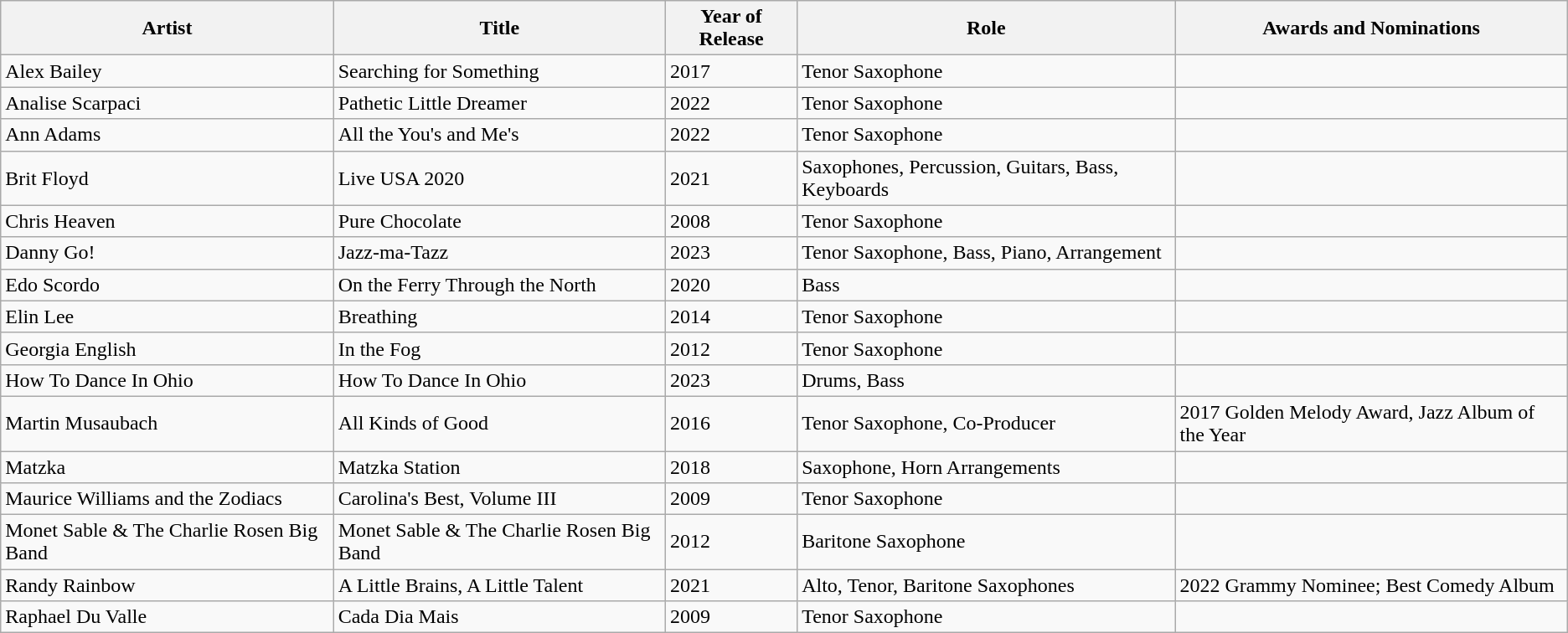<table class="wikitable">
<tr>
<th>Artist</th>
<th><strong>Title</strong></th>
<th>Year of Release</th>
<th>Role</th>
<th>Awards and Nominations</th>
</tr>
<tr>
<td>Alex Bailey</td>
<td>Searching for Something</td>
<td>2017</td>
<td>Tenor Saxophone</td>
<td></td>
</tr>
<tr>
<td>Analise Scarpaci</td>
<td>Pathetic Little Dreamer</td>
<td>2022</td>
<td>Tenor Saxophone</td>
<td></td>
</tr>
<tr>
<td>Ann Adams</td>
<td>All the You's and Me's</td>
<td>2022</td>
<td>Tenor Saxophone</td>
<td></td>
</tr>
<tr>
<td>Brit Floyd</td>
<td>Live USA 2020</td>
<td>2021</td>
<td>Saxophones, Percussion, Guitars, Bass, Keyboards</td>
<td></td>
</tr>
<tr>
<td>Chris Heaven</td>
<td>Pure Chocolate</td>
<td>2008</td>
<td>Tenor Saxophone</td>
<td></td>
</tr>
<tr>
<td>Danny Go!</td>
<td>Jazz-ma-Tazz</td>
<td>2023</td>
<td>Tenor Saxophone, Bass, Piano, Arrangement</td>
<td></td>
</tr>
<tr>
<td>Edo Scordo</td>
<td>On the Ferry Through the North</td>
<td>2020</td>
<td>Bass</td>
<td></td>
</tr>
<tr>
<td>Elin Lee</td>
<td>Breathing</td>
<td>2014</td>
<td>Tenor Saxophone</td>
<td></td>
</tr>
<tr>
<td>Georgia English</td>
<td>In the Fog</td>
<td>2012</td>
<td>Tenor Saxophone</td>
<td></td>
</tr>
<tr>
<td>How To Dance In Ohio</td>
<td>How To Dance In Ohio</td>
<td>2023</td>
<td>Drums, Bass</td>
<td></td>
</tr>
<tr>
<td>Martin Musaubach</td>
<td>All Kinds of Good</td>
<td>2016</td>
<td>Tenor Saxophone, Co-Producer</td>
<td>2017 Golden Melody Award, Jazz Album of the Year</td>
</tr>
<tr>
<td>Matzka</td>
<td>Matzka Station</td>
<td>2018</td>
<td>Saxophone, Horn Arrangements</td>
<td></td>
</tr>
<tr>
<td>Maurice Williams and the Zodiacs</td>
<td>Carolina's Best, Volume III</td>
<td>2009</td>
<td>Tenor Saxophone</td>
<td></td>
</tr>
<tr>
<td>Monet Sable & The Charlie Rosen Big Band</td>
<td>Monet Sable & The Charlie Rosen Big Band</td>
<td>2012</td>
<td>Baritone Saxophone</td>
<td></td>
</tr>
<tr>
<td>Randy Rainbow</td>
<td>A Little Brains, A Little Talent</td>
<td>2021</td>
<td>Alto, Tenor, Baritone Saxophones</td>
<td>2022 Grammy Nominee; Best Comedy Album</td>
</tr>
<tr>
<td>Raphael Du Valle</td>
<td>Cada Dia Mais</td>
<td>2009</td>
<td>Tenor Saxophone</td>
</tr>
</table>
